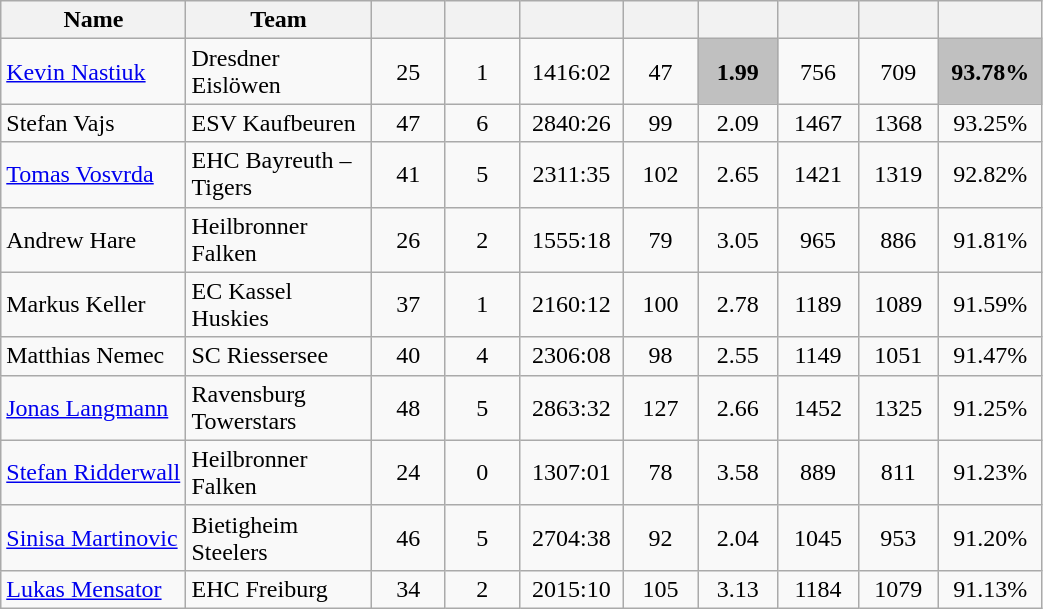<table class="wikitable sortable" style="text-align:center; width:55%">
<tr class="hintergrundfarbe5">
<th width="15%" class="unsortable">Name</th>
<th width="15%" class="unsortable">Team</th>
<th width="6%"></th>
<th width="6%"></th>
<th width="7.5%"></th>
<th width="6%"></th>
<th width="6.5%"></th>
<th width="6.5%"></th>
<th width="6.5%"></th>
<th width="7.5%"></th>
</tr>
<tr>
<td style="text-align:left;"><a href='#'>Kevin Nastiuk</a></td>
<td style="text-align:left">Dresdner Eislöwen</td>
<td>25</td>
<td>1</td>
<td>1416:02</td>
<td>47</td>
<td bgcolor="silver"><strong>1.99</strong></td>
<td>756</td>
<td>709</td>
<td bgcolor="silver"><strong>93.78%</strong></td>
</tr>
<tr>
<td style="text-align:left;">Stefan Vajs</td>
<td style="text-align:left">ESV Kaufbeuren</td>
<td>47</td>
<td>6</td>
<td>2840:26</td>
<td>99</td>
<td>2.09</td>
<td>1467</td>
<td>1368</td>
<td>93.25%</td>
</tr>
<tr>
<td style="text-align:left;"><a href='#'>Tomas Vosvrda</a></td>
<td style="text-align:left">EHC Bayreuth – Tigers</td>
<td>41</td>
<td>5</td>
<td>2311:35</td>
<td>102</td>
<td>2.65</td>
<td>1421</td>
<td>1319</td>
<td>92.82%</td>
</tr>
<tr>
<td style="text-align:left;">Andrew Hare</td>
<td style="text-align:left">Heilbronner Falken</td>
<td>26</td>
<td>2</td>
<td>1555:18</td>
<td>79</td>
<td>3.05</td>
<td>965</td>
<td>886</td>
<td>91.81%</td>
</tr>
<tr>
<td style="text-align:left;">Markus Keller</td>
<td style="text-align:left">EC Kassel Huskies</td>
<td>37</td>
<td>1</td>
<td>2160:12</td>
<td>100</td>
<td>2.78</td>
<td>1189</td>
<td>1089</td>
<td>91.59%</td>
</tr>
<tr>
<td style="text-align:left;">Matthias Nemec</td>
<td style="text-align:left">SC Riessersee</td>
<td>40</td>
<td>4</td>
<td>2306:08</td>
<td>98</td>
<td>2.55</td>
<td>1149</td>
<td>1051</td>
<td>91.47%</td>
</tr>
<tr>
<td style="text-align:left;"><a href='#'>Jonas Langmann</a></td>
<td style="text-align:left">Ravensburg Towerstars</td>
<td>48</td>
<td>5</td>
<td>2863:32</td>
<td>127</td>
<td>2.66</td>
<td>1452</td>
<td>1325</td>
<td>91.25%</td>
</tr>
<tr>
<td style="text-align:left;"><a href='#'>Stefan Ridderwall</a></td>
<td style="text-align:left">Heilbronner Falken</td>
<td>24</td>
<td>0</td>
<td>1307:01</td>
<td>78</td>
<td>3.58</td>
<td>889</td>
<td>811</td>
<td>91.23%</td>
</tr>
<tr>
<td style="text-align:left;"><a href='#'>Sinisa Martinovic</a></td>
<td style="text-align:left">Bietigheim Steelers</td>
<td>46</td>
<td>5</td>
<td>2704:38</td>
<td>92</td>
<td>2.04</td>
<td>1045</td>
<td>953</td>
<td>91.20%</td>
</tr>
<tr>
<td style="text-align:left;"><a href='#'>Lukas Mensator</a></td>
<td style="text-align:left">EHC Freiburg</td>
<td>34</td>
<td>2</td>
<td>2015:10</td>
<td>105</td>
<td>3.13</td>
<td>1184</td>
<td>1079</td>
<td>91.13%</td>
</tr>
</table>
